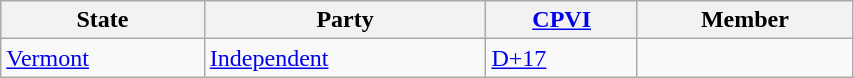<table class="wikitable sortable"; id="votingmembers" width=45%>
<tr style="vertical-align:bottom">
<th>State</th>
<th>Party</th>
<th><a href='#'>CPVI</a></th>
<th>Member</th>
</tr>
<tr>
<td rowspan=1><a href='#'>Vermont</a></td>
<td><a href='#'>Independent</a></td>
<td><a href='#'>D+17</a></td>
<td></td>
</tr>
</table>
